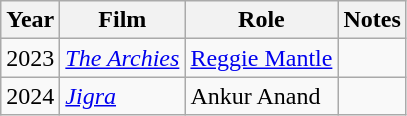<table class="wikitable">
<tr>
<th>Year</th>
<th>Film</th>
<th>Role</th>
<th>Notes</th>
</tr>
<tr>
<td>2023</td>
<td><a href='#'><em>The Archies</em></a></td>
<td><a href='#'>Reggie Mantle</a></td>
<td></td>
</tr>
<tr>
<td>2024</td>
<td><em><a href='#'>Jigra</a></em></td>
<td>Ankur Anand</td>
<td></td>
</tr>
</table>
